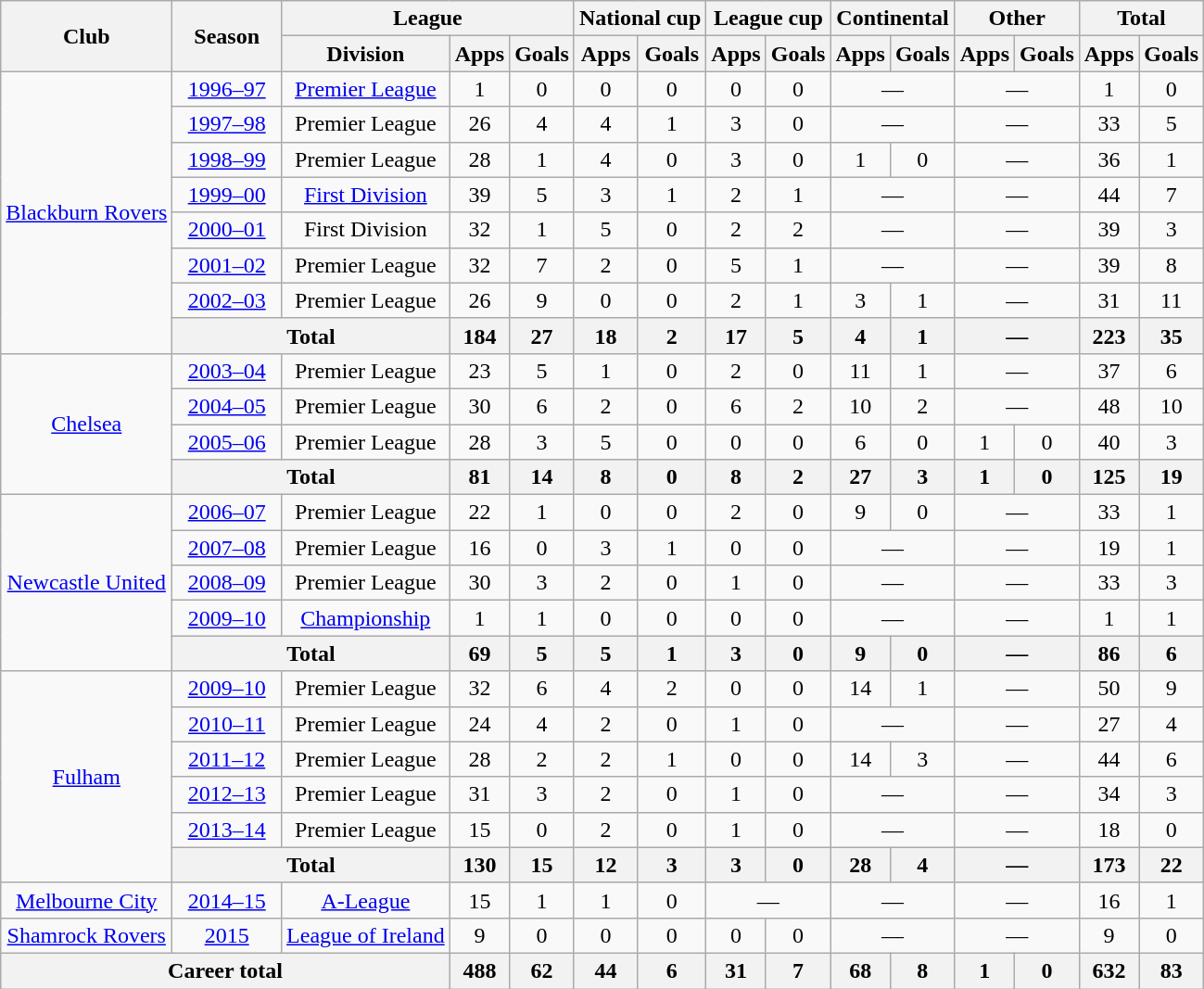<table class="wikitable" style="text-align:center">
<tr>
<th rowspan="2">Club</th>
<th rowspan="2">   Season   </th>
<th colspan="3">League</th>
<th colspan="2">National cup</th>
<th colspan="2">League cup</th>
<th colspan="2">Continental</th>
<th colspan="2">Other</th>
<th colspan="2">Total</th>
</tr>
<tr>
<th>Division</th>
<th>Apps</th>
<th>Goals</th>
<th>Apps</th>
<th>Goals</th>
<th>Apps</th>
<th>Goals</th>
<th>Apps</th>
<th>Goals</th>
<th>Apps</th>
<th>Goals</th>
<th>Apps</th>
<th>Goals</th>
</tr>
<tr>
<td rowspan="8"><a href='#'>Blackburn Rovers</a></td>
<td><a href='#'>1996–97</a></td>
<td><a href='#'>Premier League</a></td>
<td>1</td>
<td>0</td>
<td>0</td>
<td>0</td>
<td>0</td>
<td>0</td>
<td colspan="2">—</td>
<td colspan="2">—</td>
<td>1</td>
<td>0</td>
</tr>
<tr>
<td><a href='#'>1997–98</a></td>
<td>Premier League</td>
<td>26</td>
<td>4</td>
<td>4</td>
<td>1</td>
<td>3</td>
<td>0</td>
<td colspan="2">—</td>
<td colspan="2">—</td>
<td>33</td>
<td>5</td>
</tr>
<tr>
<td><a href='#'>1998–99</a></td>
<td>Premier League</td>
<td>28</td>
<td>1</td>
<td>4</td>
<td>0</td>
<td>3</td>
<td>0</td>
<td>1</td>
<td>0</td>
<td colspan="2">—</td>
<td>36</td>
<td>1</td>
</tr>
<tr>
<td><a href='#'>1999–00</a></td>
<td><a href='#'>First Division</a></td>
<td>39</td>
<td>5</td>
<td>3</td>
<td>1</td>
<td>2</td>
<td>1</td>
<td colspan="2">—</td>
<td colspan="2">—</td>
<td>44</td>
<td>7</td>
</tr>
<tr>
<td><a href='#'>2000–01</a></td>
<td>First Division</td>
<td>32</td>
<td>1</td>
<td>5</td>
<td>0</td>
<td>2</td>
<td>2</td>
<td colspan="2">—</td>
<td colspan="2">—</td>
<td>39</td>
<td>3</td>
</tr>
<tr>
<td><a href='#'>2001–02</a></td>
<td>Premier League</td>
<td>32</td>
<td>7</td>
<td>2</td>
<td>0</td>
<td>5</td>
<td>1</td>
<td colspan="2">—</td>
<td colspan="2">—</td>
<td>39</td>
<td>8</td>
</tr>
<tr>
<td><a href='#'>2002–03</a></td>
<td>Premier League</td>
<td>26</td>
<td>9</td>
<td>0</td>
<td>0</td>
<td>2</td>
<td>1</td>
<td>3</td>
<td>1</td>
<td colspan="2">—</td>
<td>31</td>
<td>11</td>
</tr>
<tr>
<th colspan="2">Total</th>
<th>184</th>
<th>27</th>
<th>18</th>
<th>2</th>
<th>17</th>
<th>5</th>
<th>4</th>
<th>1</th>
<th colspan="2">—</th>
<th>223</th>
<th>35</th>
</tr>
<tr>
<td rowspan="4"><a href='#'>Chelsea</a></td>
<td><a href='#'>2003–04</a></td>
<td>Premier League</td>
<td>23</td>
<td>5</td>
<td>1</td>
<td>0</td>
<td>2</td>
<td>0</td>
<td>11</td>
<td>1</td>
<td colspan="2">—</td>
<td>37</td>
<td>6</td>
</tr>
<tr>
<td><a href='#'>2004–05</a></td>
<td>Premier League</td>
<td>30</td>
<td>6</td>
<td>2</td>
<td>0</td>
<td>6</td>
<td>2</td>
<td>10</td>
<td>2</td>
<td colspan="2">—</td>
<td>48</td>
<td>10</td>
</tr>
<tr>
<td><a href='#'>2005–06</a></td>
<td>Premier League</td>
<td>28</td>
<td>3</td>
<td>5</td>
<td>0</td>
<td>0</td>
<td>0</td>
<td>6</td>
<td>0</td>
<td>1</td>
<td>0</td>
<td>40</td>
<td>3</td>
</tr>
<tr>
<th colspan="2">Total</th>
<th>81</th>
<th>14</th>
<th>8</th>
<th>0</th>
<th>8</th>
<th>2</th>
<th>27</th>
<th>3</th>
<th>1</th>
<th>0</th>
<th>125</th>
<th>19</th>
</tr>
<tr>
<td rowspan="5"><a href='#'>Newcastle United</a></td>
<td><a href='#'>2006–07</a></td>
<td>Premier League</td>
<td>22</td>
<td>1</td>
<td>0</td>
<td>0</td>
<td>2</td>
<td>0</td>
<td>9</td>
<td>0</td>
<td colspan="2">—</td>
<td>33</td>
<td>1</td>
</tr>
<tr>
<td><a href='#'>2007–08</a></td>
<td>Premier League</td>
<td>16</td>
<td>0</td>
<td>3</td>
<td>1</td>
<td>0</td>
<td>0</td>
<td colspan="2">—</td>
<td colspan="2">—</td>
<td>19</td>
<td>1</td>
</tr>
<tr>
<td><a href='#'>2008–09</a></td>
<td>Premier League</td>
<td>30</td>
<td>3</td>
<td>2</td>
<td>0</td>
<td>1</td>
<td>0</td>
<td colspan="2">—</td>
<td colspan="2">—</td>
<td>33</td>
<td>3</td>
</tr>
<tr>
<td><a href='#'>2009–10</a></td>
<td><a href='#'>Championship</a></td>
<td>1</td>
<td>1</td>
<td>0</td>
<td>0</td>
<td>0</td>
<td>0</td>
<td colspan="2">—</td>
<td colspan="2">—</td>
<td>1</td>
<td>1</td>
</tr>
<tr>
<th colspan="2">Total</th>
<th>69</th>
<th>5</th>
<th>5</th>
<th>1</th>
<th>3</th>
<th>0</th>
<th>9</th>
<th>0</th>
<th colspan="2">—</th>
<th>86</th>
<th>6</th>
</tr>
<tr>
<td rowspan="6"><a href='#'>Fulham</a></td>
<td><a href='#'>2009–10</a></td>
<td>Premier League</td>
<td>32</td>
<td>6</td>
<td>4</td>
<td>2</td>
<td>0</td>
<td>0</td>
<td>14</td>
<td>1</td>
<td colspan="2">—</td>
<td>50</td>
<td>9</td>
</tr>
<tr>
<td><a href='#'>2010–11</a></td>
<td>Premier League</td>
<td>24</td>
<td>4</td>
<td>2</td>
<td>0</td>
<td>1</td>
<td>0</td>
<td colspan="2">—</td>
<td colspan="2">—</td>
<td>27</td>
<td>4</td>
</tr>
<tr>
<td><a href='#'>2011–12</a></td>
<td>Premier League</td>
<td>28</td>
<td>2</td>
<td>2</td>
<td>1</td>
<td>0</td>
<td>0</td>
<td>14</td>
<td>3</td>
<td colspan="2">—</td>
<td>44</td>
<td>6</td>
</tr>
<tr>
<td><a href='#'>2012–13</a></td>
<td>Premier League</td>
<td>31</td>
<td>3</td>
<td>2</td>
<td>0</td>
<td>1</td>
<td>0</td>
<td colspan="2">—</td>
<td colspan="2">—</td>
<td>34</td>
<td>3</td>
</tr>
<tr>
<td><a href='#'>2013–14</a></td>
<td>Premier League</td>
<td>15</td>
<td>0</td>
<td>2</td>
<td>0</td>
<td>1</td>
<td>0</td>
<td colspan="2">—</td>
<td colspan="2">—</td>
<td>18</td>
<td>0</td>
</tr>
<tr>
<th colspan="2">Total</th>
<th>130</th>
<th>15</th>
<th>12</th>
<th>3</th>
<th>3</th>
<th>0</th>
<th>28</th>
<th>4</th>
<th colspan="2">—</th>
<th>173</th>
<th>22</th>
</tr>
<tr>
<td><a href='#'>Melbourne City</a></td>
<td><a href='#'>2014–15</a></td>
<td><a href='#'>A-League</a></td>
<td>15</td>
<td>1</td>
<td>1</td>
<td>0</td>
<td colspan="2">—</td>
<td colspan="2">—</td>
<td colspan="2">—</td>
<td>16</td>
<td>1</td>
</tr>
<tr>
<td><a href='#'>Shamrock Rovers</a></td>
<td><a href='#'>2015</a></td>
<td><a href='#'>League of Ireland</a></td>
<td>9</td>
<td>0</td>
<td>0</td>
<td>0</td>
<td>0</td>
<td>0</td>
<td colspan="2">—</td>
<td colspan="2">—</td>
<td>9</td>
<td>0</td>
</tr>
<tr>
<th colspan="3">Career total</th>
<th>488</th>
<th>62</th>
<th>44</th>
<th>6</th>
<th>31</th>
<th>7</th>
<th>68</th>
<th>8</th>
<th>1</th>
<th>0</th>
<th>632</th>
<th>83</th>
</tr>
</table>
